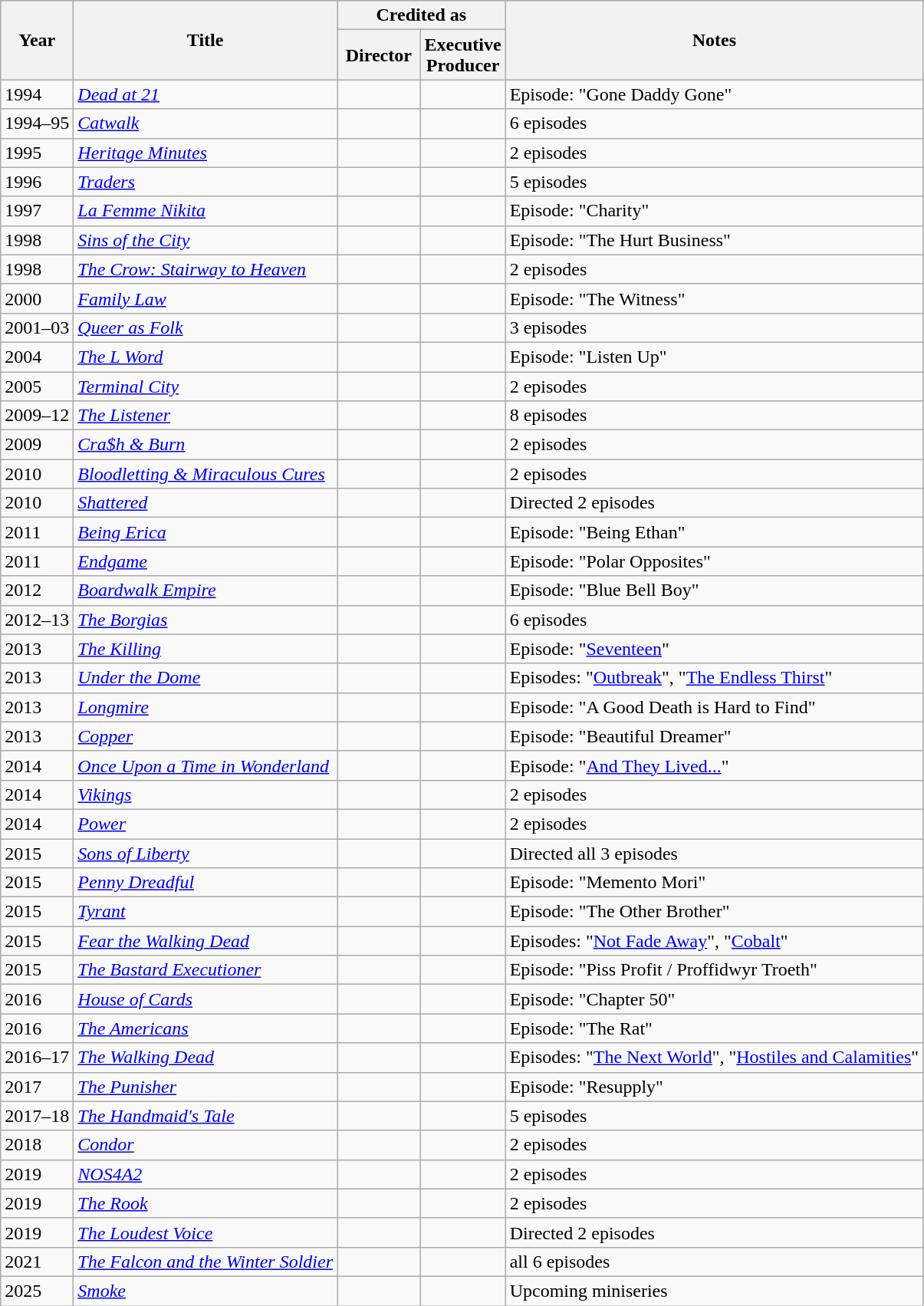<table class="wikitable plainrowheaders">
<tr style="background:#ccc; text-align:center; ">
<th rowspan="2">Year</th>
<th rowspan="2">Title</th>
<th colspan="2">Credited as</th>
<th rowspan="2">Notes</th>
</tr>
<tr>
<th width="65">Director</th>
<th>Executive<br>Producer</th>
</tr>
<tr>
<td>1994</td>
<td><em><a href='#'>Dead at 21</a></em></td>
<td></td>
<td></td>
<td>Episode: "Gone Daddy Gone"</td>
</tr>
<tr>
<td>1994–95</td>
<td><em><a href='#'>Catwalk</a></em></td>
<td></td>
<td></td>
<td>6 episodes</td>
</tr>
<tr>
<td>1995</td>
<td><em><a href='#'>Heritage Minutes</a></em></td>
<td></td>
<td></td>
<td>2 episodes</td>
</tr>
<tr>
<td>1996</td>
<td><em><a href='#'>Traders</a></em></td>
<td></td>
<td></td>
<td>5 episodes</td>
</tr>
<tr>
<td>1997</td>
<td><em><a href='#'>La Femme Nikita</a></em></td>
<td></td>
<td></td>
<td>Episode: "Charity"</td>
</tr>
<tr>
<td>1998</td>
<td><em><a href='#'>Sins of the City</a></em></td>
<td></td>
<td></td>
<td>Episode: "The Hurt Business"</td>
</tr>
<tr>
<td>1998</td>
<td><em><a href='#'>The Crow: Stairway to Heaven</a></em></td>
<td></td>
<td></td>
<td>2 episodes</td>
</tr>
<tr>
<td>2000</td>
<td><em><a href='#'>Family Law</a></em></td>
<td></td>
<td></td>
<td>Episode: "The Witness"</td>
</tr>
<tr>
<td>2001–03</td>
<td><em><a href='#'>Queer as Folk</a></em></td>
<td></td>
<td></td>
<td>3 episodes</td>
</tr>
<tr>
<td>2004</td>
<td><em><a href='#'>The L Word</a></em></td>
<td></td>
<td></td>
<td>Episode: "Listen Up"</td>
</tr>
<tr>
<td>2005</td>
<td><em><a href='#'>Terminal City</a></em></td>
<td></td>
<td></td>
<td>2 episodes</td>
</tr>
<tr>
<td>2009–12</td>
<td><em><a href='#'>The Listener</a></em></td>
<td></td>
<td></td>
<td>8 episodes</td>
</tr>
<tr>
<td>2009</td>
<td><em><a href='#'>Cra$h & Burn</a></em></td>
<td></td>
<td></td>
<td>2 episodes</td>
</tr>
<tr>
<td>2010</td>
<td><em><a href='#'>Bloodletting & Miraculous Cures</a></em></td>
<td></td>
<td></td>
<td>2 episodes</td>
</tr>
<tr>
<td>2010</td>
<td><em><a href='#'>Shattered</a></em></td>
<td></td>
<td></td>
<td>Directed 2 episodes</td>
</tr>
<tr>
<td>2011</td>
<td><em><a href='#'>Being Erica</a></em></td>
<td></td>
<td></td>
<td>Episode: "Being Ethan"</td>
</tr>
<tr>
<td>2011</td>
<td><em><a href='#'>Endgame</a></em></td>
<td></td>
<td></td>
<td>Episode: "Polar Opposites"</td>
</tr>
<tr>
<td>2012</td>
<td><em><a href='#'>Boardwalk Empire</a></em></td>
<td></td>
<td></td>
<td>Episode: "Blue Bell Boy"</td>
</tr>
<tr>
<td>2012–13</td>
<td><em><a href='#'>The Borgias</a></em></td>
<td></td>
<td></td>
<td>6 episodes</td>
</tr>
<tr>
<td>2013</td>
<td><em><a href='#'>The Killing</a></em></td>
<td></td>
<td></td>
<td>Episode: "<a href='#'>Seventeen</a>"</td>
</tr>
<tr>
<td>2013</td>
<td><em><a href='#'>Under the Dome</a></em></td>
<td></td>
<td></td>
<td>Episodes: "<a href='#'>Outbreak</a>", "<a href='#'>The Endless Thirst</a>"</td>
</tr>
<tr>
<td>2013</td>
<td><em><a href='#'>Longmire</a></em></td>
<td></td>
<td></td>
<td>Episode: "A Good Death is Hard to Find"</td>
</tr>
<tr>
<td>2013</td>
<td><em><a href='#'>Copper</a></em></td>
<td></td>
<td></td>
<td>Episode: "Beautiful Dreamer"</td>
</tr>
<tr>
<td>2014</td>
<td><em><a href='#'>Once Upon a Time in Wonderland</a></em></td>
<td></td>
<td></td>
<td>Episode: "<a href='#'>And They Lived...</a>"</td>
</tr>
<tr>
<td>2014</td>
<td><em><a href='#'>Vikings</a></em></td>
<td></td>
<td></td>
<td>2 episodes</td>
</tr>
<tr>
<td>2014</td>
<td><em><a href='#'>Power</a></em></td>
<td></td>
<td></td>
<td>2 episodes</td>
</tr>
<tr>
<td>2015</td>
<td><em><a href='#'>Sons of Liberty</a></em></td>
<td></td>
<td></td>
<td>Directed all 3 episodes</td>
</tr>
<tr>
<td>2015</td>
<td><em><a href='#'>Penny Dreadful</a></em></td>
<td></td>
<td></td>
<td>Episode: "Memento Mori"</td>
</tr>
<tr>
<td>2015</td>
<td><em><a href='#'>Tyrant</a></em></td>
<td></td>
<td></td>
<td>Episode: "The Other Brother"</td>
</tr>
<tr>
<td>2015</td>
<td><em><a href='#'>Fear the Walking Dead</a></em></td>
<td></td>
<td></td>
<td>Episodes: "<a href='#'>Not Fade Away</a>", "<a href='#'>Cobalt</a>"</td>
</tr>
<tr>
<td>2015</td>
<td><em><a href='#'>The Bastard Executioner</a></em></td>
<td></td>
<td></td>
<td>Episode: "Piss Profit / Proffidwyr Troeth"</td>
</tr>
<tr>
<td>2016</td>
<td><em><a href='#'>House of Cards</a></em></td>
<td></td>
<td></td>
<td>Episode: "Chapter 50"</td>
</tr>
<tr>
<td>2016</td>
<td><em><a href='#'>The Americans</a></em></td>
<td></td>
<td></td>
<td>Episode: "The Rat"</td>
</tr>
<tr>
<td>2016–17</td>
<td><em><a href='#'>The Walking Dead</a></em></td>
<td></td>
<td></td>
<td>Episodes: "<a href='#'>The Next World</a>", "<a href='#'>Hostiles and Calamities</a>"</td>
</tr>
<tr>
<td>2017</td>
<td><em><a href='#'>The Punisher</a></em></td>
<td></td>
<td></td>
<td>Episode: "Resupply"</td>
</tr>
<tr>
<td>2017–18</td>
<td><em><a href='#'>The Handmaid's Tale</a></em></td>
<td></td>
<td></td>
<td>5 episodes</td>
</tr>
<tr>
<td>2018</td>
<td><em><a href='#'>Condor</a></em></td>
<td></td>
<td></td>
<td>2 episodes</td>
</tr>
<tr>
<td>2019</td>
<td><em><a href='#'>NOS4A2</a></em></td>
<td></td>
<td></td>
<td>2 episodes</td>
</tr>
<tr>
<td>2019</td>
<td><em><a href='#'>The Rook</a></em></td>
<td></td>
<td></td>
<td>2 episodes</td>
</tr>
<tr>
<td>2019</td>
<td><em><a href='#'>The Loudest Voice</a></em></td>
<td></td>
<td></td>
<td>Directed 2 episodes</td>
</tr>
<tr>
<td>2021</td>
<td><em><a href='#'>The Falcon and the Winter Soldier</a></em></td>
<td></td>
<td></td>
<td>all 6 episodes</td>
</tr>
<tr>
<td>2025</td>
<td><em><a href='#'>Smoke</a></em></td>
<td></td>
<td></td>
<td>Upcoming miniseries</td>
</tr>
</table>
